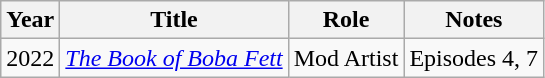<table class="wikitable sortable">
<tr>
<th>Year</th>
<th>Title</th>
<th>Role</th>
<th class="unsortable">Notes</th>
</tr>
<tr>
<td>2022</td>
<td><em><a href='#'>The Book of Boba Fett</a></em></td>
<td>Mod Artist</td>
<td>Episodes 4, 7</td>
</tr>
</table>
